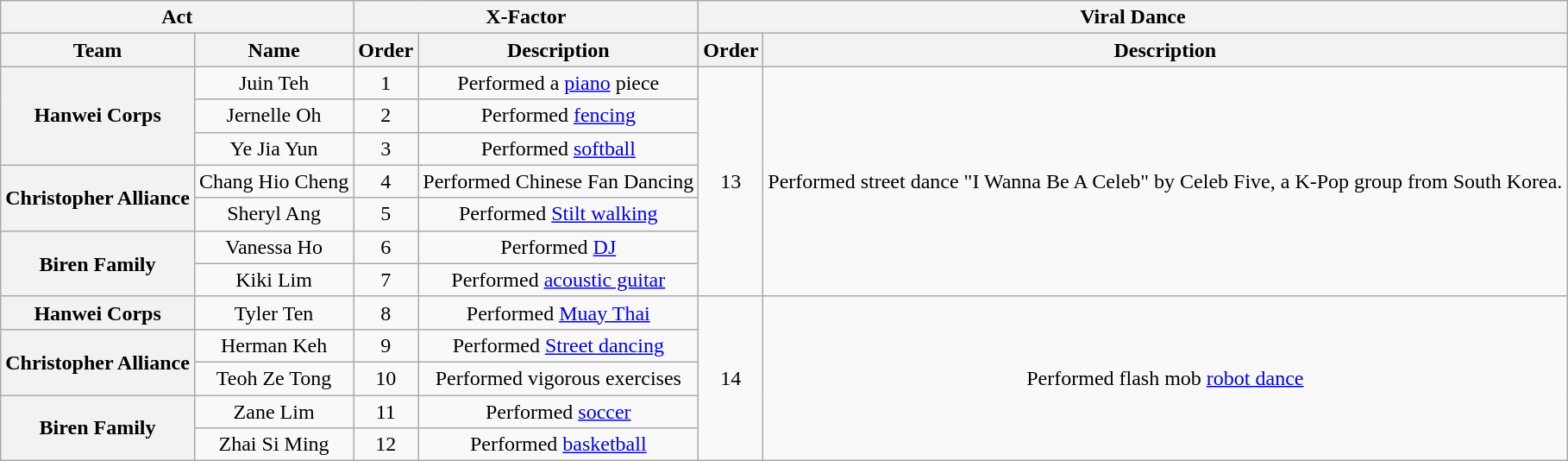<table class= "wikitable plainrowheaders" style="text-align: center;">
<tr>
<th style="width:150px;" colspan=2>Act</th>
<th colspan=2>X-Factor</th>
<th colspan=2>Viral Dance</th>
</tr>
<tr>
<th>Team</th>
<th>Name</th>
<th>Order</th>
<th>Description</th>
<th>Order</th>
<th>Description</th>
</tr>
<tr>
<th rowspan=3>Hanwei Corps</th>
<td>Juin Teh</td>
<td>1</td>
<td>Performed a <a href='#'>piano</a> piece</td>
<td rowspan=7>13</td>
<td rowspan=7>Performed street dance "I Wanna Be A Celeb" by Celeb Five, a K-Pop group from South Korea.</td>
</tr>
<tr>
<td>Jernelle Oh</td>
<td>2</td>
<td>Performed <a href='#'>fencing</a></td>
</tr>
<tr>
<td>Ye Jia Yun</td>
<td>3</td>
<td>Performed <a href='#'>softball</a></td>
</tr>
<tr>
<th rowspan=2>Christopher Alliance</th>
<td>Chang Hio Cheng</td>
<td>4</td>
<td>Performed Chinese Fan Dancing</td>
</tr>
<tr>
<td>Sheryl Ang</td>
<td>5</td>
<td>Performed <a href='#'>Stilt walking</a></td>
</tr>
<tr>
<th rowspan=2>Biren Family</th>
<td>Vanessa Ho</td>
<td>6</td>
<td>Performed <a href='#'>DJ</a></td>
</tr>
<tr>
<td>Kiki Lim</td>
<td>7</td>
<td>Performed <a href='#'>acoustic guitar</a></td>
</tr>
<tr>
<th>Hanwei Corps</th>
<td>Tyler Ten</td>
<td>8</td>
<td>Performed <a href='#'>Muay Thai</a></td>
<td rowspan=5>14</td>
<td rowspan=5>Performed flash mob <a href='#'>robot dance</a></td>
</tr>
<tr>
<th rowspan=2>Christopher Alliance</th>
<td>Herman Keh</td>
<td>9</td>
<td>Performed <a href='#'>Street dancing</a></td>
</tr>
<tr>
<td>Teoh Ze Tong</td>
<td>10</td>
<td>Performed vigorous exercises</td>
</tr>
<tr>
<th rowspan=2>Biren Family</th>
<td>Zane Lim</td>
<td>11</td>
<td>Performed <a href='#'>soccer</a></td>
</tr>
<tr>
<td>Zhai Si Ming</td>
<td>12</td>
<td>Performed <a href='#'>basketball</a></td>
</tr>
</table>
